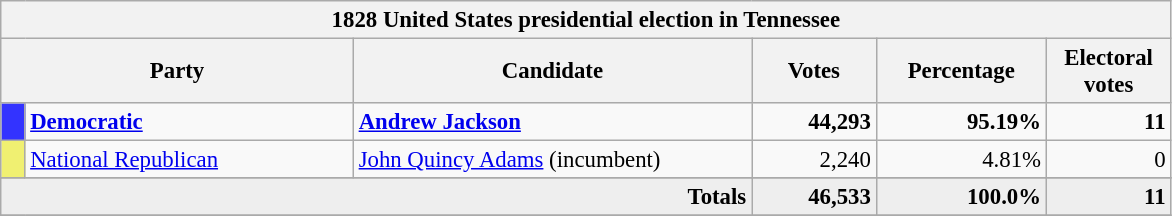<table class="wikitable" style="font-size: 95%;">
<tr>
<th colspan="6">1828 United States presidential election in Tennessee</th>
</tr>
<tr>
<th colspan="2" style="width: 15em">Party</th>
<th style="width: 17em">Candidate</th>
<th style="width: 5em">Votes</th>
<th style="width: 7em">Percentage</th>
<th style="width: 5em">Electoral votes</th>
</tr>
<tr>
<th style="background-color:#3333FF; width: 3px"></th>
<td style="width: 130px"><strong><a href='#'>Democratic</a></strong></td>
<td><strong><a href='#'>Andrew Jackson</a></strong></td>
<td align="right"><strong>44,293</strong></td>
<td align="right"><strong>95.19%</strong></td>
<td align="right"><strong>11</strong></td>
</tr>
<tr>
<th style="background-color:#F0F071; width: 3px"></th>
<td style="width: 130px"><a href='#'>National Republican</a></td>
<td><a href='#'>John Quincy Adams</a> (incumbent)</td>
<td align="right">2,240</td>
<td align="right">4.81%</td>
<td align="right">0</td>
</tr>
<tr>
</tr>
<tr bgcolor="#EEEEEE">
<td colspan="3" align="right"><strong>Totals</strong></td>
<td align="right"><strong>46,533</strong></td>
<td align="right"><strong>100.0%</strong></td>
<td align="right"><strong>11</strong></td>
</tr>
<tr>
</tr>
</table>
